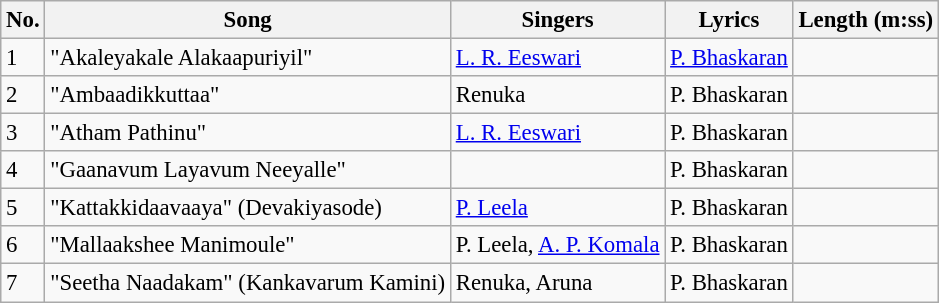<table class="wikitable" style="font-size:95%;">
<tr>
<th>No.</th>
<th>Song</th>
<th>Singers</th>
<th>Lyrics</th>
<th>Length (m:ss)</th>
</tr>
<tr>
<td>1</td>
<td>"Akaleyakale Alakaapuriyil"</td>
<td><a href='#'>L. R. Eeswari</a></td>
<td><a href='#'>P. Bhaskaran</a></td>
<td></td>
</tr>
<tr>
<td>2</td>
<td>"Ambaadikkuttaa"</td>
<td>Renuka</td>
<td>P. Bhaskaran</td>
<td></td>
</tr>
<tr>
<td>3</td>
<td>"Atham Pathinu"</td>
<td><a href='#'>L. R. Eeswari</a></td>
<td>P. Bhaskaran</td>
<td></td>
</tr>
<tr>
<td>4</td>
<td>"Gaanavum Layavum Neeyalle"</td>
<td></td>
<td>P. Bhaskaran</td>
<td></td>
</tr>
<tr>
<td>5</td>
<td>"Kattakkidaavaaya" (Devakiyasode)</td>
<td><a href='#'>P. Leela</a></td>
<td>P. Bhaskaran</td>
<td></td>
</tr>
<tr>
<td>6</td>
<td>"Mallaakshee Manimoule"</td>
<td>P. Leela, <a href='#'>A. P. Komala</a></td>
<td>P. Bhaskaran</td>
<td></td>
</tr>
<tr>
<td>7</td>
<td>"Seetha Naadakam" (Kankavarum Kamini)</td>
<td>Renuka, Aruna</td>
<td>P. Bhaskaran</td>
<td></td>
</tr>
</table>
